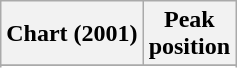<table class="wikitable sortable plainrowheaders" style="text-align:center">
<tr>
<th scope="col">Chart (2001)</th>
<th scope="col">Peak<br> position</th>
</tr>
<tr>
</tr>
<tr>
</tr>
<tr>
</tr>
<tr>
</tr>
</table>
